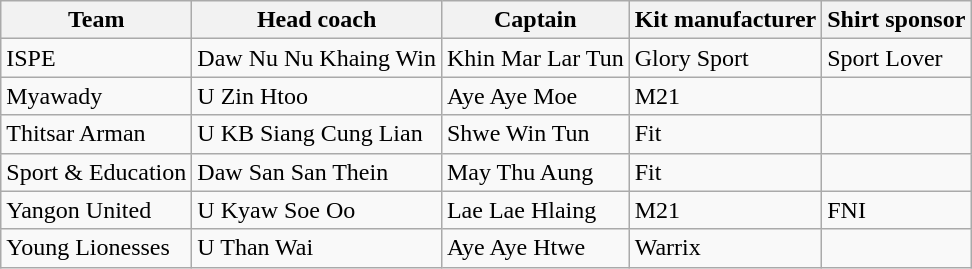<table class="wikitable sortable" style="text-align: left;">
<tr>
<th>Team</th>
<th>Head coach</th>
<th>Captain</th>
<th>Kit manufacturer</th>
<th>Shirt sponsor</th>
</tr>
<tr>
<td>ISPE</td>
<td>  Daw Nu Nu Khaing Win</td>
<td> Khin Mar Lar Tun</td>
<td> Glory Sport</td>
<td> Sport Lover</td>
</tr>
<tr>
<td>Myawady</td>
<td>  U Zin Htoo</td>
<td> Aye Aye Moe</td>
<td>  M21</td>
<td></td>
</tr>
<tr>
<td>Thitsar Arman</td>
<td>  U KB Siang Cung Lian</td>
<td>   Shwe Win Tun</td>
<td> Fit</td>
<td></td>
</tr>
<tr>
<td>Sport & Education</td>
<td>  Daw San San Thein</td>
<td>  May Thu Aung</td>
<td>  Fit</td>
<td></td>
</tr>
<tr>
<td>Yangon United</td>
<td>  U Kyaw Soe Oo</td>
<td>  Lae Lae Hlaing</td>
<td>  M21</td>
<td> FNI</td>
</tr>
<tr>
<td>Young Lionesses</td>
<td>   U Than Wai</td>
<td>   Aye Aye Htwe</td>
<td>  Warrix</td>
<td></td>
</tr>
</table>
